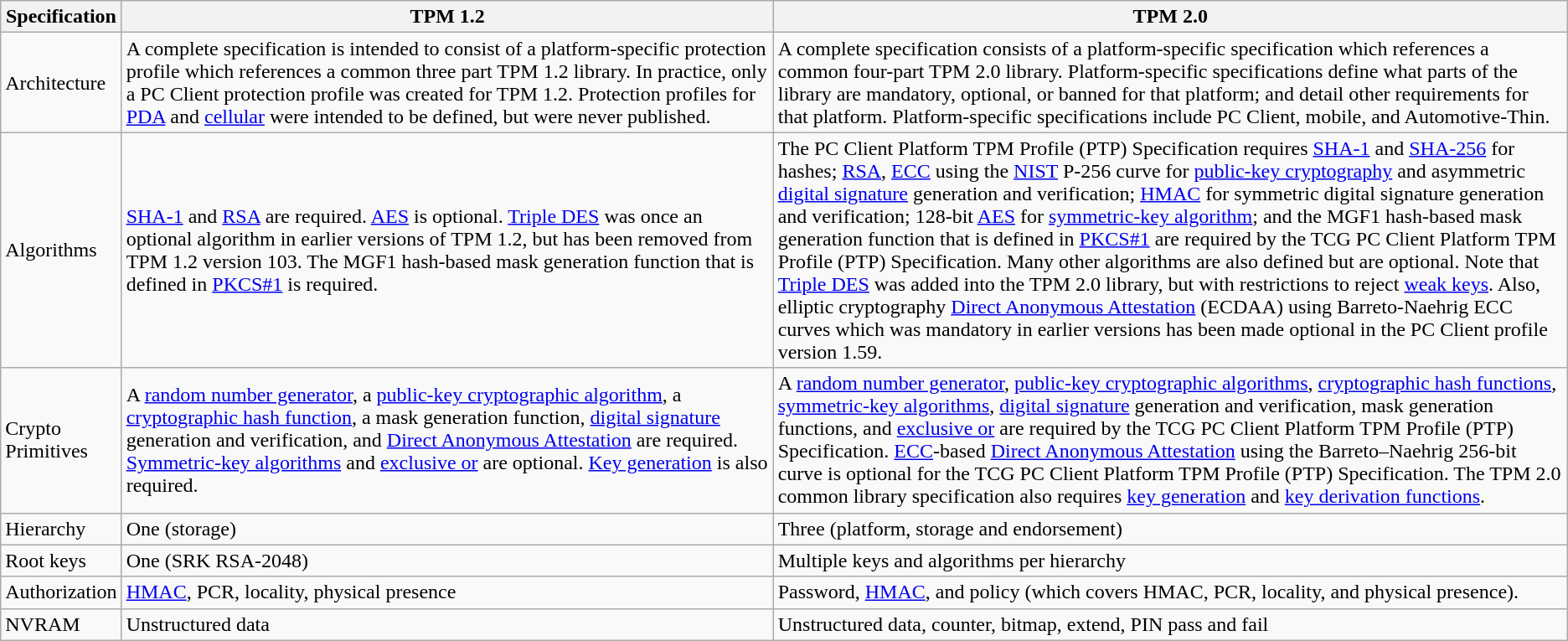<table class="wikitable">
<tr>
<th>Specification</th>
<th width="45%">TPM 1.2</th>
<th width="55%">TPM 2.0</th>
</tr>
<tr>
<td>Architecture</td>
<td>A complete specification is intended to consist of a platform-specific protection profile which references a common three part TPM 1.2 library. In practice, only a PC Client protection profile was created for TPM 1.2. Protection profiles for <a href='#'>PDA</a> and <a href='#'>cellular</a> were intended to be defined, but were never published.</td>
<td>A complete specification consists of a platform-specific specification which references a common four-part TPM 2.0 library. Platform-specific specifications define what parts of the library are mandatory, optional, or banned for that platform; and detail other requirements for that platform. Platform-specific specifications include PC Client, mobile, and Automotive-Thin.</td>
</tr>
<tr>
<td>Algorithms</td>
<td><a href='#'>SHA-1</a> and <a href='#'>RSA</a> are required. <a href='#'>AES</a> is optional. <a href='#'>Triple DES</a> was once an optional algorithm in earlier versions of TPM 1.2, but has been removed from TPM 1.2 version 103. The MGF1 hash-based mask generation function that is defined in <a href='#'>PKCS#1</a> is required.</td>
<td>The PC Client Platform TPM Profile (PTP) Specification requires <a href='#'>SHA-1</a> and <a href='#'>SHA-256</a> for hashes; <a href='#'>RSA</a>, <a href='#'>ECC</a> using the <a href='#'>NIST</a> P-256 curve for <a href='#'>public-key cryptography</a> and asymmetric <a href='#'>digital signature</a> generation and verification; <a href='#'>HMAC</a> for symmetric digital signature generation and verification; 128-bit <a href='#'>AES</a> for <a href='#'>symmetric-key algorithm</a>; and the MGF1 hash-based mask generation function that is defined in <a href='#'>PKCS#1</a> are required by the TCG PC Client Platform TPM Profile (PTP) Specification. Many other algorithms are also defined but are optional. Note that <a href='#'>Triple DES</a> was added into the TPM 2.0 library, but with restrictions to reject <a href='#'>weak keys</a>. Also, elliptic cryptography <a href='#'>Direct Anonymous Attestation</a> (ECDAA) using Barreto-Naehrig ECC curves which was mandatory in earlier versions has been made optional in the PC Client profile version 1.59.</td>
</tr>
<tr>
<td>Crypto Primitives</td>
<td>A <a href='#'>random number generator</a>, a <a href='#'>public-key cryptographic algorithm</a>, a <a href='#'>cryptographic hash function</a>, a mask generation function, <a href='#'>digital signature</a> generation and verification, and <a href='#'>Direct Anonymous Attestation</a> are required. <a href='#'>Symmetric-key algorithms</a> and <a href='#'>exclusive or</a> are optional. <a href='#'>Key generation</a> is also required.</td>
<td>A <a href='#'>random number generator</a>, <a href='#'>public-key cryptographic algorithms</a>, <a href='#'>cryptographic hash functions</a>, <a href='#'>symmetric-key algorithms</a>, <a href='#'>digital signature</a> generation and verification, mask generation functions, and <a href='#'>exclusive or</a> are required by the TCG PC Client Platform TPM Profile (PTP) Specification. <a href='#'>ECC</a>-based <a href='#'>Direct Anonymous Attestation</a> using the Barreto–Naehrig 256-bit curve is optional for the TCG PC Client Platform TPM Profile (PTP) Specification. The TPM 2.0 common library specification also requires <a href='#'>key generation</a> and <a href='#'>key derivation functions</a>.</td>
</tr>
<tr>
<td>Hierarchy</td>
<td>One (storage)</td>
<td>Three (platform, storage and endorsement)</td>
</tr>
<tr>
<td>Root keys</td>
<td>One (SRK RSA-2048)</td>
<td>Multiple keys and algorithms per hierarchy</td>
</tr>
<tr>
<td>Authorization</td>
<td><a href='#'>HMAC</a>, PCR, locality, physical presence</td>
<td>Password, <a href='#'>HMAC</a>, and policy (which covers HMAC, PCR, locality, and physical presence).</td>
</tr>
<tr>
<td>NVRAM</td>
<td>Unstructured data</td>
<td>Unstructured data, counter, bitmap, extend, PIN pass and fail</td>
</tr>
</table>
